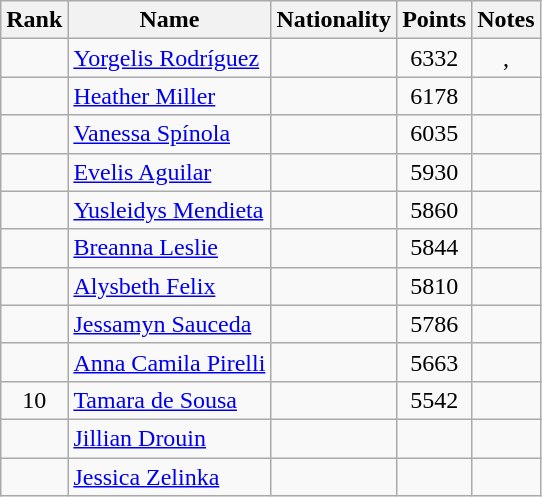<table class="wikitable sortable" style="text-align:center">
<tr>
<th>Rank</th>
<th>Name</th>
<th>Nationality</th>
<th>Points</th>
<th>Notes</th>
</tr>
<tr>
<td></td>
<td align=left><a href='#'>Yorgelis Rodríguez</a></td>
<td align=left></td>
<td>6332</td>
<td><strong></strong>, <strong></strong></td>
</tr>
<tr>
<td></td>
<td align=left><a href='#'>Heather Miller</a></td>
<td align=left></td>
<td>6178</td>
<td></td>
</tr>
<tr>
<td></td>
<td align=left><a href='#'>Vanessa Spínola</a></td>
<td align=left></td>
<td>6035</td>
<td></td>
</tr>
<tr>
<td></td>
<td align=left><a href='#'>Evelis Aguilar</a></td>
<td align=left></td>
<td>5930</td>
<td><strong></strong></td>
</tr>
<tr>
<td></td>
<td align=left><a href='#'>Yusleidys Mendieta</a></td>
<td align=left></td>
<td>5860</td>
<td></td>
</tr>
<tr>
<td></td>
<td align=left><a href='#'>Breanna Leslie</a></td>
<td align=left></td>
<td>5844</td>
<td></td>
</tr>
<tr>
<td></td>
<td align=left><a href='#'>Alysbeth Felix</a></td>
<td align=left></td>
<td>5810</td>
<td><strong></strong></td>
</tr>
<tr>
<td></td>
<td align=left><a href='#'>Jessamyn Sauceda</a></td>
<td align=left></td>
<td>5786</td>
<td><strong></strong></td>
</tr>
<tr>
<td></td>
<td align=left><a href='#'>Anna Camila Pirelli</a></td>
<td align=left></td>
<td>5663</td>
<td><strong></strong></td>
</tr>
<tr>
<td>10</td>
<td align=left><a href='#'>Tamara de Sousa</a></td>
<td align=left></td>
<td>5542</td>
<td></td>
</tr>
<tr>
<td></td>
<td align=left><a href='#'>Jillian Drouin</a></td>
<td align=left></td>
<td></td>
<td></td>
</tr>
<tr>
<td></td>
<td align=left><a href='#'>Jessica Zelinka</a></td>
<td align=left></td>
<td></td>
<td></td>
</tr>
</table>
